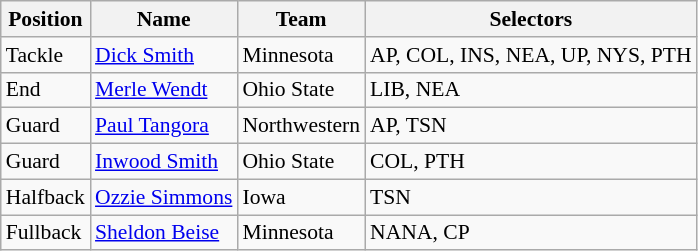<table class="wikitable" style="font-size: 90%">
<tr>
<th>Position</th>
<th>Name</th>
<th>Team</th>
<th>Selectors</th>
</tr>
<tr>
<td>Tackle</td>
<td><a href='#'>Dick Smith</a></td>
<td>Minnesota</td>
<td>AP, COL, INS, NEA, UP, NYS, PTH</td>
</tr>
<tr>
<td>End</td>
<td><a href='#'>Merle Wendt</a></td>
<td>Ohio State</td>
<td>LIB, NEA</td>
</tr>
<tr>
<td>Guard</td>
<td><a href='#'>Paul Tangora</a></td>
<td>Northwestern</td>
<td>AP, TSN</td>
</tr>
<tr>
<td>Guard</td>
<td><a href='#'>Inwood Smith</a></td>
<td>Ohio State</td>
<td>COL, PTH</td>
</tr>
<tr>
<td>Halfback</td>
<td><a href='#'>Ozzie Simmons</a></td>
<td>Iowa</td>
<td>TSN</td>
</tr>
<tr>
<td>Fullback</td>
<td><a href='#'>Sheldon Beise</a></td>
<td>Minnesota</td>
<td>NANA, CP</td>
</tr>
</table>
